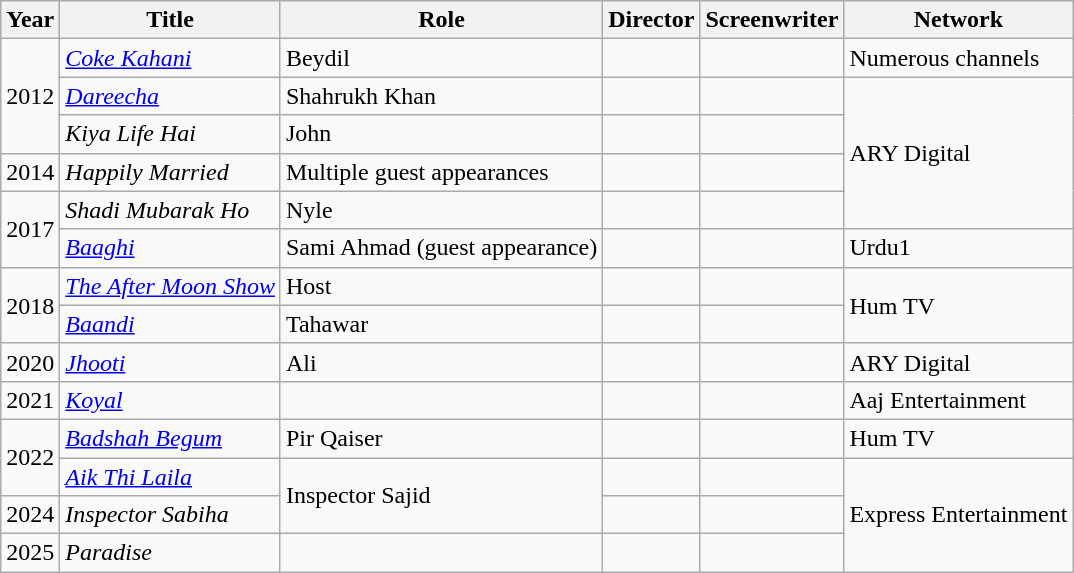<table class="wikitable sortable">
<tr>
<th>Year</th>
<th>Title</th>
<th>Role</th>
<th>Director</th>
<th>Screenwriter</th>
<th>Network</th>
</tr>
<tr>
<td rowspan=3>2012</td>
<td><em><a href='#'>Coke Kahani</a></em></td>
<td>Beydil</td>
<td></td>
<td></td>
<td>Numerous channels</td>
</tr>
<tr>
<td><em><a href='#'>Dareecha</a></em></td>
<td>Shahrukh Khan</td>
<td></td>
<td></td>
<td rowspan="4">ARY Digital</td>
</tr>
<tr>
<td><em>Kiya Life Hai</em></td>
<td>John</td>
<td></td>
<td></td>
</tr>
<tr>
<td>2014</td>
<td><em>Happily Married</em></td>
<td>Multiple guest appearances</td>
<td></td>
<td></td>
</tr>
<tr>
<td rowspan=2>2017</td>
<td><em>Shadi Mubarak Ho</em></td>
<td>Nyle</td>
<td></td>
<td></td>
</tr>
<tr>
<td><em><a href='#'>Baaghi</a></em></td>
<td>Sami Ahmad (guest appearance)</td>
<td></td>
<td></td>
<td>Urdu1</td>
</tr>
<tr>
<td rowspan=2>2018</td>
<td><em><a href='#'>The After Moon Show</a></em></td>
<td>Host</td>
<td></td>
<td></td>
<td rowspan="2">Hum TV</td>
</tr>
<tr>
<td><em><a href='#'>Baandi</a></em></td>
<td>Tahawar</td>
<td></td>
<td></td>
</tr>
<tr>
<td>2020</td>
<td><em><a href='#'>Jhooti</a></em></td>
<td>Ali</td>
<td></td>
<td></td>
<td>ARY Digital</td>
</tr>
<tr>
<td>2021</td>
<td><em><a href='#'>Koyal</a></em></td>
<td></td>
<td></td>
<td></td>
<td>Aaj Entertainment</td>
</tr>
<tr>
<td rowspan="2">2022</td>
<td><em><a href='#'>Badshah Begum</a></em></td>
<td>Pir Qaiser</td>
<td></td>
<td></td>
<td>Hum TV</td>
</tr>
<tr>
<td><em><a href='#'>Aik Thi Laila</a></em></td>
<td rowspan="2">Inspector Sajid</td>
<td></td>
<td></td>
<td rowspan="3">Express Entertainment</td>
</tr>
<tr>
<td>2024</td>
<td><em>Inspector Sabiha</em></td>
<td></td>
<td></td>
</tr>
<tr>
<td>2025</td>
<td><em>Paradise</em></td>
<td></td>
<td></td>
<td></td>
</tr>
</table>
